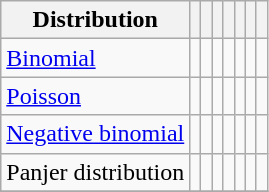<table class="wikitable">
<tr>
<th class="hintergrundfarbe6">Distribution</th>
<th class="hintergrundfarbe6"></th>
<th class="hintergrundfarbe6"></th>
<th class="hintergrundfarbe6"></th>
<th class="hintergrundfarbe6"></th>
<th class="hintergrundfarbe6"></th>
<th class="hintergrundfarbe6"></th>
<th class="hintergrundfarbe6"></th>
</tr>
<tr>
<td><a href='#'>Binomial</a></td>
<td></td>
<td></td>
<td></td>
<td></td>
<td></td>
<td></td>
<td></td>
</tr>
<tr>
<td><a href='#'>Poisson</a></td>
<td></td>
<td></td>
<td></td>
<td></td>
<td></td>
<td></td>
<td></td>
</tr>
<tr>
<td><a href='#'>Negative binomial</a></td>
<td></td>
<td></td>
<td></td>
<td></td>
<td></td>
<td></td>
<td></td>
</tr>
<tr>
<td>Panjer distribution</td>
<td></td>
<td></td>
<td></td>
<td></td>
<td></td>
<td></td>
<td></td>
</tr>
<tr>
</tr>
</table>
